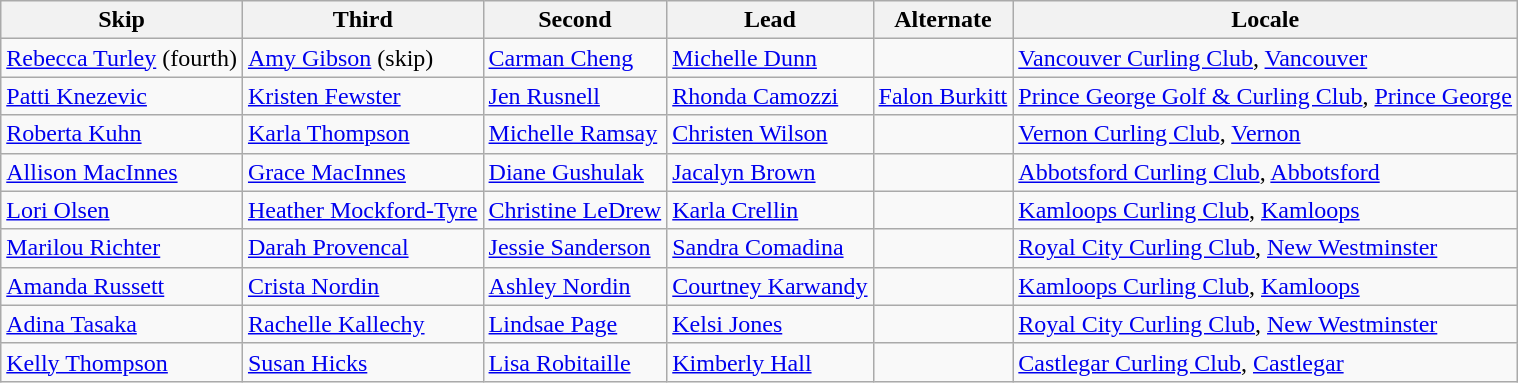<table class="wikitable">
<tr>
<th>Skip</th>
<th>Third</th>
<th>Second</th>
<th>Lead</th>
<th>Alternate</th>
<th>Locale</th>
</tr>
<tr>
<td><a href='#'>Rebecca Turley</a> (fourth)</td>
<td><a href='#'>Amy Gibson</a> (skip)</td>
<td><a href='#'>Carman Cheng</a></td>
<td><a href='#'>Michelle Dunn</a></td>
<td></td>
<td><a href='#'>Vancouver Curling Club</a>, <a href='#'>Vancouver</a></td>
</tr>
<tr>
<td><a href='#'>Patti Knezevic</a></td>
<td><a href='#'>Kristen Fewster</a></td>
<td><a href='#'>Jen Rusnell</a></td>
<td><a href='#'>Rhonda Camozzi</a></td>
<td><a href='#'>Falon Burkitt</a></td>
<td><a href='#'>Prince George Golf & Curling Club</a>, <a href='#'>Prince George</a></td>
</tr>
<tr>
<td><a href='#'>Roberta Kuhn</a></td>
<td><a href='#'>Karla Thompson</a></td>
<td><a href='#'>Michelle Ramsay</a></td>
<td><a href='#'>Christen Wilson</a></td>
<td></td>
<td><a href='#'>Vernon Curling Club</a>, <a href='#'>Vernon</a></td>
</tr>
<tr>
<td><a href='#'>Allison MacInnes</a></td>
<td><a href='#'>Grace MacInnes</a></td>
<td><a href='#'>Diane Gushulak</a></td>
<td><a href='#'>Jacalyn Brown</a></td>
<td></td>
<td><a href='#'>Abbotsford Curling Club</a>, <a href='#'>Abbotsford</a></td>
</tr>
<tr>
<td><a href='#'>Lori Olsen</a></td>
<td><a href='#'>Heather Mockford-Tyre</a></td>
<td><a href='#'>Christine LeDrew</a></td>
<td><a href='#'>Karla Crellin</a></td>
<td></td>
<td><a href='#'>Kamloops Curling Club</a>, <a href='#'>Kamloops</a></td>
</tr>
<tr>
<td><a href='#'>Marilou Richter</a></td>
<td><a href='#'>Darah Provencal</a></td>
<td><a href='#'>Jessie Sanderson</a></td>
<td><a href='#'>Sandra Comadina</a></td>
<td></td>
<td><a href='#'>Royal City Curling Club</a>, <a href='#'>New Westminster</a></td>
</tr>
<tr>
<td><a href='#'>Amanda Russett</a></td>
<td><a href='#'>Crista Nordin</a></td>
<td><a href='#'>Ashley Nordin</a></td>
<td><a href='#'>Courtney Karwandy</a></td>
<td></td>
<td><a href='#'>Kamloops Curling Club</a>, <a href='#'>Kamloops</a></td>
</tr>
<tr>
<td><a href='#'>Adina Tasaka</a></td>
<td><a href='#'>Rachelle Kallechy</a></td>
<td><a href='#'>Lindsae Page</a></td>
<td><a href='#'>Kelsi Jones</a></td>
<td></td>
<td><a href='#'>Royal City Curling Club</a>, <a href='#'>New Westminster</a></td>
</tr>
<tr>
<td><a href='#'>Kelly Thompson</a></td>
<td><a href='#'>Susan Hicks</a></td>
<td><a href='#'>Lisa Robitaille</a></td>
<td><a href='#'>Kimberly Hall</a></td>
<td></td>
<td><a href='#'>Castlegar Curling Club</a>, <a href='#'>Castlegar</a></td>
</tr>
</table>
